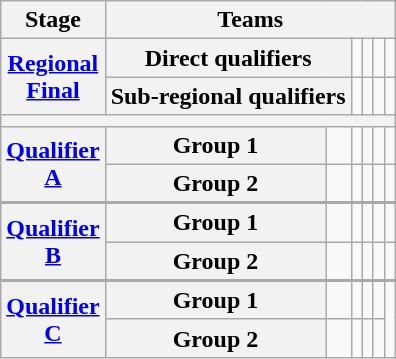<table class="wikitable">
<tr>
<th>Stage</th>
<th colspan=6>Teams</th>
</tr>
<tr>
<th rowspan=2><a href='#'>Regional<br>Final</a></th>
<th colspan=2>Direct qualifiers</th>
<td><strong></strong></td>
<td><strong></strong></td>
<td></td>
<td></td>
</tr>
<tr>
<th colspan=2>Sub-regional qualifiers</th>
<td></td>
<td></td>
<td></td>
</tr>
<tr>
<th colspan=7></th>
</tr>
<tr>
<th rowspan=2><a href='#'>Qualifier<br>A</a></th>
<th>Group 1</th>
<td></td>
<td></td>
<td></td>
<td><strong></strong></td>
<td></td>
</tr>
<tr>
<th>Group 2</th>
<td></td>
<td></td>
<td></td>
<td></td>
<td></td>
</tr>
<tr style="border-top:solid darkgray 2px;">
<th rowspan=2><a href='#'>Qualifier<br>B</a></th>
<th>Group 1</th>
<td><strong></strong></td>
<td></td>
<td></td>
<td></td>
<td></td>
</tr>
<tr>
<th>Group 2</th>
<td></td>
<td></td>
<td></td>
<td></td>
<td></td>
</tr>
<tr style="border-top:solid darkgray 2px;">
<th rowspan=2><a href='#'>Qualifier<br>C</a></th>
<th>Group 1</th>
<td></td>
<td><strong></strong></td>
<td></td>
<td></td>
</tr>
<tr>
<th>Group 2</th>
<td></td>
<td></td>
<td></td>
<td></td>
</tr>
</table>
